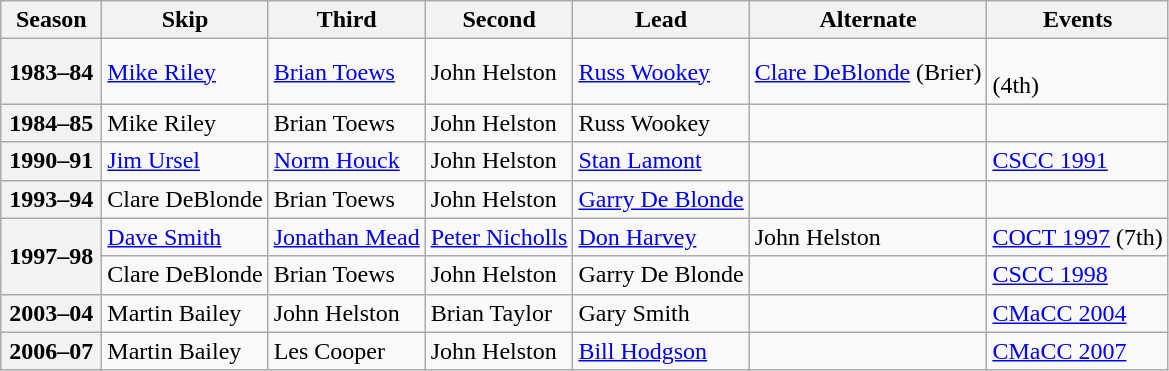<table class="wikitable">
<tr>
<th scope="col" width=60>Season</th>
<th scope="col">Skip</th>
<th scope="col">Third</th>
<th scope="col">Second</th>
<th scope="col">Lead</th>
<th scope="col">Alternate</th>
<th scope="col">Events</th>
</tr>
<tr>
<th scope="row">1983–84</th>
<td><a href='#'>Mike Riley</a></td>
<td><a href='#'>Brian Toews</a></td>
<td>John Helston</td>
<td><a href='#'>Russ Wookey</a></td>
<td><a href='#'>Clare DeBlonde</a> (Brier)</td>
<td> <br> (4th)</td>
</tr>
<tr>
<th scope="row">1984–85</th>
<td>Mike Riley</td>
<td>Brian Toews</td>
<td>John Helston</td>
<td>Russ Wookey</td>
<td></td>
<td></td>
</tr>
<tr>
<th scope="row">1990–91</th>
<td><a href='#'>Jim Ursel</a></td>
<td><a href='#'>Norm Houck</a></td>
<td>John Helston</td>
<td><a href='#'>Stan Lamont</a></td>
<td></td>
<td><a href='#'>CSCC 1991</a> </td>
</tr>
<tr>
<th scope="row">1993–94</th>
<td>Clare DeBlonde</td>
<td>Brian Toews</td>
<td>John Helston</td>
<td><a href='#'>Garry De Blonde</a></td>
<td></td>
</tr>
<tr>
<th scope="row" rowspan="2">1997–98</th>
<td><a href='#'>Dave Smith</a></td>
<td><a href='#'>Jonathan Mead</a></td>
<td><a href='#'>Peter Nicholls</a></td>
<td><a href='#'>Don Harvey</a></td>
<td>John Helston</td>
<td><a href='#'>COCT 1997</a> (7th)</td>
</tr>
<tr>
<td>Clare DeBlonde</td>
<td>Brian Toews</td>
<td>John Helston</td>
<td>Garry De Blonde</td>
<td></td>
<td><a href='#'>CSCC 1998</a> </td>
</tr>
<tr>
<th scope="row">2003–04</th>
<td>Martin Bailey</td>
<td>John Helston</td>
<td>Brian Taylor</td>
<td>Gary Smith</td>
<td></td>
<td><a href='#'>CMaCC 2004</a> </td>
</tr>
<tr>
<th scope="row">2006–07</th>
<td>Martin Bailey</td>
<td>Les Cooper</td>
<td>John Helston</td>
<td><a href='#'>Bill Hodgson</a></td>
<td></td>
<td><a href='#'>CMaCC 2007</a></td>
</tr>
</table>
